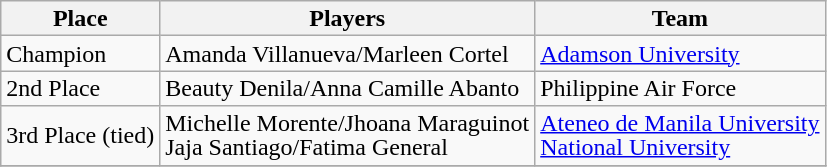<table class="wikitable" style="text-align:left; line-height:16px; width:auto;">
<tr>
<th>Place</th>
<th>Players</th>
<th>Team</th>
</tr>
<tr>
<td>Champion</td>
<td>Amanda Villanueva/Marleen Cortel</td>
<td><a href='#'>Adamson University</a></td>
</tr>
<tr>
<td>2nd Place</td>
<td>Beauty Denila/Anna Camille Abanto</td>
<td>Philippine Air Force</td>
</tr>
<tr>
<td>3rd Place (tied)</td>
<td>Michelle Morente/Jhoana Maraguinot<br>Jaja Santiago/Fatima General</td>
<td><a href='#'>Ateneo de Manila University</a><br><a href='#'>National University</a></td>
</tr>
<tr>
</tr>
</table>
